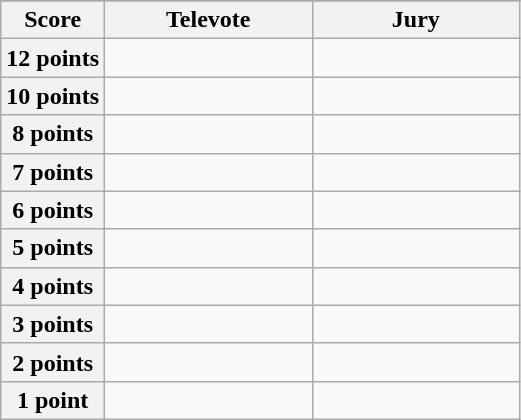<table class="wikitable">
<tr>
</tr>
<tr>
<th scope="col" width="20%">Score</th>
<th scope="col" width="40%">Televote</th>
<th scope="col" width="40%">Jury</th>
</tr>
<tr>
<th scope="row">12 points</th>
<td></td>
<td></td>
</tr>
<tr>
<th scope="row">10 points</th>
<td></td>
<td></td>
</tr>
<tr>
<th scope="row">8 points</th>
<td></td>
<td></td>
</tr>
<tr>
<th scope="row">7 points</th>
<td></td>
<td></td>
</tr>
<tr>
<th scope="row">6 points</th>
<td></td>
<td></td>
</tr>
<tr>
<th scope="row">5 points</th>
<td></td>
<td></td>
</tr>
<tr>
<th scope="row">4 points</th>
<td></td>
<td></td>
</tr>
<tr>
<th scope="row">3 points</th>
<td></td>
<td></td>
</tr>
<tr>
<th scope="row">2 points</th>
<td></td>
<td></td>
</tr>
<tr>
<th scope="row">1 point</th>
<td></td>
<td></td>
</tr>
</table>
